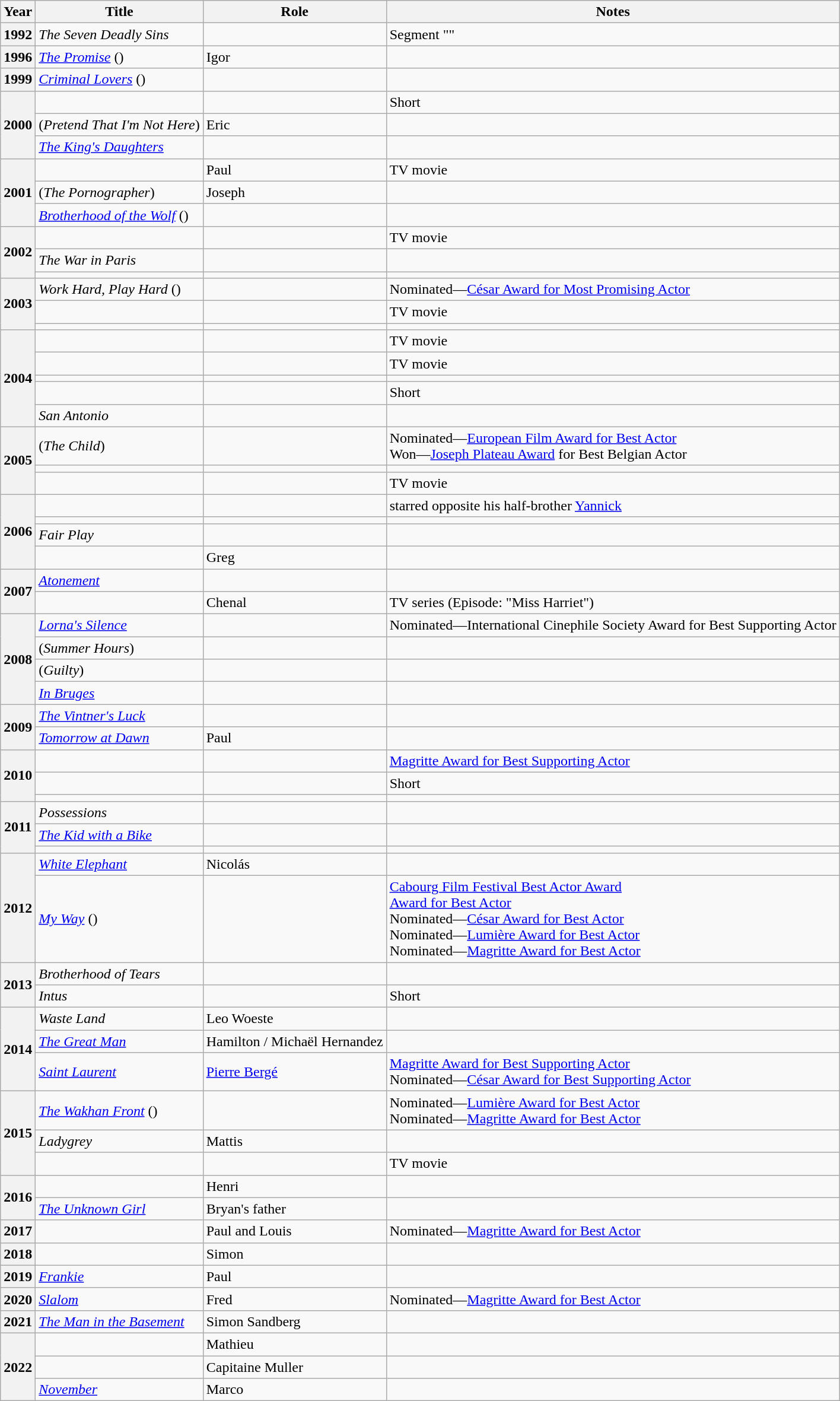<table class="wikitable sortable">
<tr>
<th>Year</th>
<th>Title</th>
<th>Role</th>
<th class="unsortable">Notes</th>
</tr>
<tr>
<th>1992</th>
<td><em>The Seven Deadly Sins</em></td>
<td></td>
<td>Segment ""</td>
</tr>
<tr>
<th>1996</th>
<td><em><a href='#'>The Promise</a></em> ()</td>
<td>Igor</td>
<td></td>
</tr>
<tr>
<th>1999</th>
<td><em><a href='#'>Criminal Lovers</a></em> ()</td>
<td></td>
<td></td>
</tr>
<tr>
<th rowspan="3">2000</th>
<td></td>
<td></td>
<td>Short</td>
</tr>
<tr>
<td> (<em>Pretend That I'm Not Here</em>)</td>
<td>Eric</td>
<td></td>
</tr>
<tr>
<td><em><a href='#'>The King's Daughters</a></em></td>
<td></td>
<td></td>
</tr>
<tr>
<th rowspan="3">2001</th>
<td></td>
<td>Paul</td>
<td>TV movie</td>
</tr>
<tr>
<td> (<em>The Pornographer</em>)</td>
<td>Joseph</td>
<td></td>
</tr>
<tr>
<td><em><a href='#'>Brotherhood of the Wolf</a></em> ()</td>
<td></td>
<td></td>
</tr>
<tr>
<th rowspan="3">2002</th>
<td></td>
<td></td>
<td>TV movie</td>
</tr>
<tr>
<td><em>The War in Paris</em></td>
<td></td>
<td></td>
</tr>
<tr>
<td></td>
<td></td>
<td></td>
</tr>
<tr>
<th rowspan="3">2003</th>
<td><em>Work Hard, Play Hard</em> ()</td>
<td></td>
<td>Nominated—<a href='#'>César Award for Most Promising Actor</a></td>
</tr>
<tr>
<td></td>
<td></td>
<td>TV movie</td>
</tr>
<tr>
<td></td>
<td></td>
<td></td>
</tr>
<tr>
<th rowspan="5">2004</th>
<td></td>
<td></td>
<td>TV movie</td>
</tr>
<tr>
<td></td>
<td></td>
<td>TV movie</td>
</tr>
<tr>
<td></td>
<td></td>
<td></td>
</tr>
<tr>
<td></td>
<td></td>
<td>Short</td>
</tr>
<tr>
<td><em>San Antonio</em></td>
<td></td>
<td></td>
</tr>
<tr>
<th rowspan="3">2005</th>
<td> (<em>The Child</em>)</td>
<td></td>
<td>Nominated—<a href='#'>European Film Award for Best Actor</a><br>Won—<a href='#'>Joseph Plateau Award</a> for Best Belgian Actor</td>
</tr>
<tr>
<td></td>
<td></td>
<td></td>
</tr>
<tr>
<td></td>
<td></td>
<td>TV movie</td>
</tr>
<tr>
<th rowspan="4">2006</th>
<td></td>
<td></td>
<td>starred opposite his half-brother <a href='#'>Yannick</a></td>
</tr>
<tr>
<td></td>
<td></td>
<td></td>
</tr>
<tr>
<td><em>Fair Play</em></td>
<td></td>
<td></td>
</tr>
<tr>
<td></td>
<td>Greg</td>
<td></td>
</tr>
<tr>
<th rowspan="2">2007</th>
<td><em><a href='#'>Atonement</a></em></td>
<td></td>
<td></td>
</tr>
<tr>
<td></td>
<td>Chenal</td>
<td>TV series (Episode: "Miss Harriet")</td>
</tr>
<tr>
<th rowspan="4">2008</th>
<td><em><a href='#'>Lorna's Silence</a></em></td>
<td></td>
<td>Nominated—International Cinephile Society Award for Best Supporting Actor</td>
</tr>
<tr>
<td> (<em>Summer Hours</em>)</td>
<td></td>
<td></td>
</tr>
<tr>
<td> (<em>Guilty</em>)</td>
<td></td>
<td></td>
</tr>
<tr>
<td><em><a href='#'>In Bruges</a></em></td>
<td></td>
<td></td>
</tr>
<tr>
<th rowspan="2">2009</th>
<td><em><a href='#'>The Vintner's Luck</a></em></td>
<td></td>
<td></td>
</tr>
<tr>
<td><em><a href='#'>Tomorrow at Dawn</a></em></td>
<td>Paul</td>
<td></td>
</tr>
<tr>
<th rowspan="3">2010</th>
<td></td>
<td></td>
<td><a href='#'>Magritte Award for Best Supporting Actor</a></td>
</tr>
<tr>
<td></td>
<td></td>
<td>Short</td>
</tr>
<tr>
<td></td>
<td></td>
<td></td>
</tr>
<tr>
<th rowspan="3">2011</th>
<td><em>Possessions</em></td>
<td></td>
<td></td>
</tr>
<tr>
<td><em><a href='#'>The Kid with a Bike</a></em></td>
<td></td>
<td></td>
</tr>
<tr>
<td></td>
<td></td>
<td></td>
</tr>
<tr>
<th rowspan="2">2012</th>
<td><em><a href='#'>White Elephant</a></em></td>
<td>Nicolás</td>
<td></td>
</tr>
<tr>
<td><em><a href='#'>My Way</a></em> ()</td>
<td></td>
<td><a href='#'>Cabourg Film Festival Best Actor Award</a><br><a href='#'> Award for Best Actor</a><br>Nominated—<a href='#'>César Award for Best Actor</a><br>Nominated—<a href='#'>Lumière Award for Best Actor</a><br>Nominated—<a href='#'>Magritte Award for Best Actor</a></td>
</tr>
<tr>
<th rowspan="2">2013</th>
<td><em>Brotherhood of Tears</em></td>
<td></td>
<td></td>
</tr>
<tr>
<td><em>Intus</em></td>
<td></td>
<td>Short</td>
</tr>
<tr>
<th rowspan="3">2014</th>
<td><em>Waste Land</em></td>
<td>Leo Woeste</td>
<td></td>
</tr>
<tr>
<td><em><a href='#'>The Great Man</a></em></td>
<td>Hamilton / Michaël Hernandez</td>
<td></td>
</tr>
<tr>
<td><em><a href='#'>Saint Laurent</a></em></td>
<td><a href='#'>Pierre Bergé</a></td>
<td><a href='#'>Magritte Award for Best Supporting Actor</a><br>Nominated—<a href='#'>César Award for Best Supporting Actor</a></td>
</tr>
<tr>
<th rowspan="3">2015</th>
<td><em><a href='#'>The Wakhan Front</a></em> ()</td>
<td></td>
<td>Nominated—<a href='#'>Lumière Award for Best Actor</a><br>Nominated—<a href='#'>Magritte Award for Best Actor</a></td>
</tr>
<tr>
<td><em>Ladygrey</em></td>
<td>Mattis</td>
<td></td>
</tr>
<tr>
<td></td>
<td></td>
<td>TV movie</td>
</tr>
<tr>
<th rowspan="2">2016</th>
<td></td>
<td>Henri</td>
<td></td>
</tr>
<tr>
<td><em><a href='#'>The Unknown Girl</a></em></td>
<td>Bryan's father</td>
<td></td>
</tr>
<tr>
<th>2017</th>
<td></td>
<td>Paul and Louis</td>
<td>Nominated—<a href='#'>Magritte Award for Best Actor</a></td>
</tr>
<tr>
<th>2018</th>
<td></td>
<td>Simon</td>
<td></td>
</tr>
<tr>
<th>2019</th>
<td><em><a href='#'>Frankie</a></em></td>
<td>Paul</td>
<td></td>
</tr>
<tr>
<th>2020</th>
<td><em><a href='#'>Slalom</a></em></td>
<td>Fred</td>
<td>Nominated—<a href='#'>Magritte Award for Best Actor</a></td>
</tr>
<tr>
<th>2021</th>
<td><em><a href='#'>The Man in the Basement</a></em></td>
<td>Simon Sandberg</td>
<td></td>
</tr>
<tr>
<th rowspan="3">2022</th>
<td></td>
<td>Mathieu</td>
<td></td>
</tr>
<tr>
<td></td>
<td>Capitaine Muller</td>
<td></td>
</tr>
<tr>
<td><em><a href='#'>November</a></em></td>
<td>Marco</td>
<td></td>
</tr>
</table>
